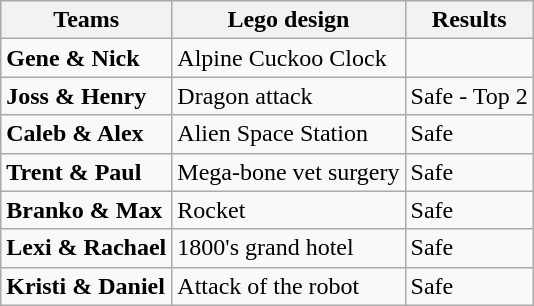<table class="wikitable mw-collapsible mw-collapsed">
<tr>
<th>Teams</th>
<th>Lego design</th>
<th>Results</th>
</tr>
<tr>
<td><strong>Gene & Nick</strong></td>
<td>Alpine Cuckoo Clock</td>
<td></td>
</tr>
<tr>
<td><strong>Joss & Henry</strong></td>
<td>Dragon attack</td>
<td>Safe - Top 2</td>
</tr>
<tr>
<td><strong>Caleb & Alex</strong></td>
<td>Alien Space Station</td>
<td>Safe</td>
</tr>
<tr>
<td><strong>Trent & Paul</strong></td>
<td>Mega-bone vet surgery</td>
<td>Safe</td>
</tr>
<tr>
<td><strong>Branko & Max</strong></td>
<td>Rocket</td>
<td>Safe</td>
</tr>
<tr>
<td><strong>Lexi & Rachael</strong></td>
<td>1800's grand hotel</td>
<td>Safe</td>
</tr>
<tr>
<td><strong>Kristi & Daniel</strong></td>
<td>Attack of the robot</td>
<td>Safe</td>
</tr>
</table>
